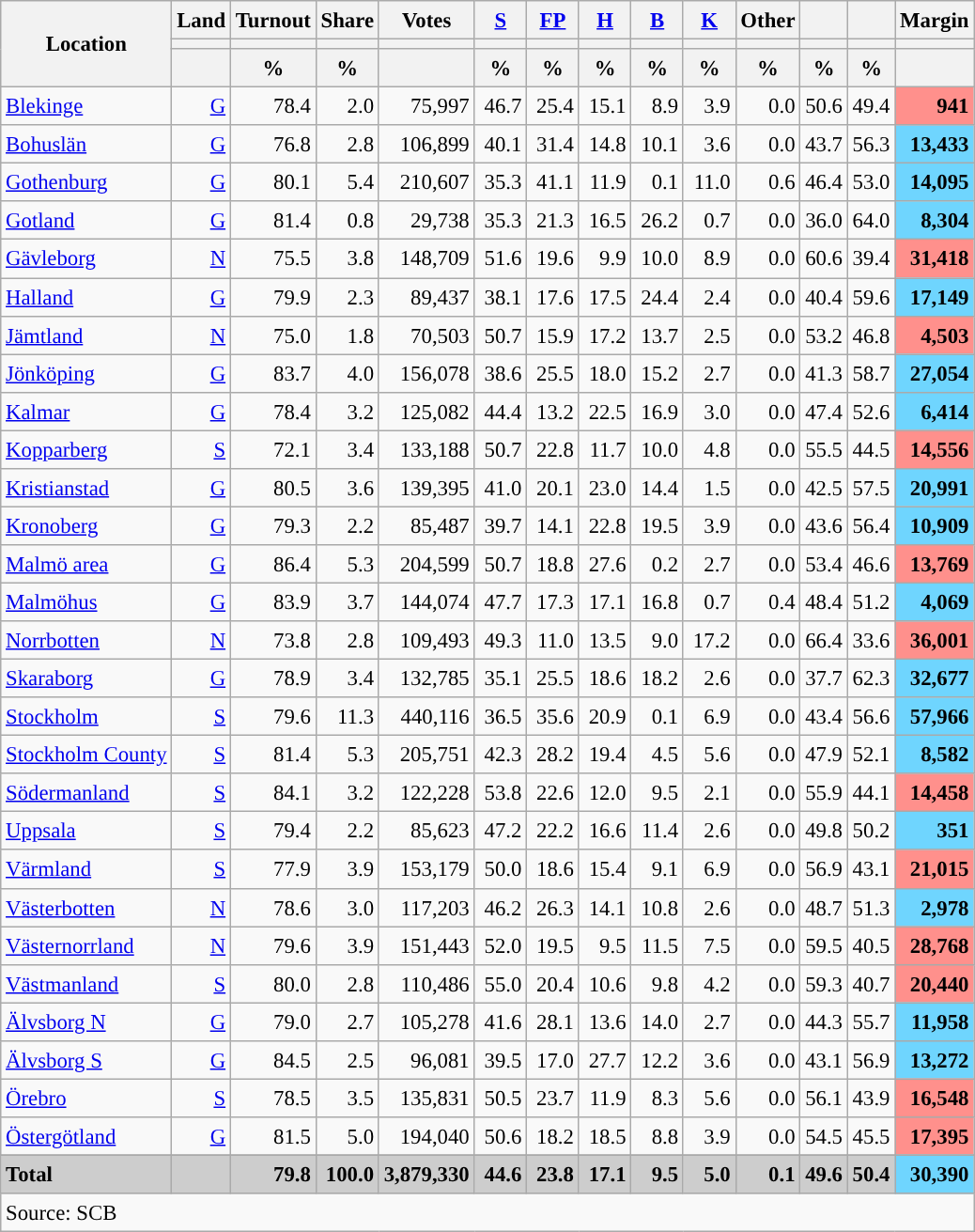<table class="wikitable sortable" style="text-align:right; font-size:95%; line-height:20px;">
<tr>
<th rowspan="3">Location</th>
<th>Land</th>
<th>Turnout</th>
<th>Share</th>
<th>Votes</th>
<th width="30px" class="unsortable"><a href='#'>S</a></th>
<th width="30px" class="unsortable"><a href='#'>FP</a></th>
<th width="30px" class="unsortable"><a href='#'>H</a></th>
<th width="30px" class="unsortable"><a href='#'>B</a></th>
<th width="30px" class="unsortable"><a href='#'>K</a></th>
<th width="30px" class="unsortable">Other</th>
<th></th>
<th></th>
<th>Margin</th>
</tr>
<tr>
<th></th>
<th></th>
<th></th>
<th></th>
<th style="background:"></th>
<th style="background:"></th>
<th style="background:"></th>
<th style="background:"></th>
<th style="background:"></th>
<th style="background:"></th>
<th style="background:"></th>
<th style="background:"></th>
<th></th>
</tr>
<tr>
<th></th>
<th data-sort-type="number">%</th>
<th data-sort-type="number">%</th>
<th></th>
<th data-sort-type="number">%</th>
<th data-sort-type="number">%</th>
<th data-sort-type="number">%</th>
<th data-sort-type="number">%</th>
<th data-sort-type="number">%</th>
<th data-sort-type="number">%</th>
<th data-sort-type="number">%</th>
<th data-sort-type="number">%</th>
<th></th>
</tr>
<tr>
<td align=left><a href='#'>Blekinge</a></td>
<td><a href='#'>G</a></td>
<td>78.4</td>
<td>2.0</td>
<td>75,997</td>
<td>46.7</td>
<td>25.4</td>
<td>15.1</td>
<td>8.9</td>
<td>3.9</td>
<td>0.0</td>
<td>50.6</td>
<td>49.4</td>
<td bgcolor=#ff908c><strong>941</strong></td>
</tr>
<tr>
<td align=left><a href='#'>Bohuslän</a></td>
<td><a href='#'>G</a></td>
<td>76.8</td>
<td>2.8</td>
<td>106,899</td>
<td>40.1</td>
<td>31.4</td>
<td>14.8</td>
<td>10.1</td>
<td>3.6</td>
<td>0.0</td>
<td>43.7</td>
<td>56.3</td>
<td bgcolor=#6fd5fe><strong>13,433</strong></td>
</tr>
<tr>
<td align=left><a href='#'>Gothenburg</a></td>
<td><a href='#'>G</a></td>
<td>80.1</td>
<td>5.4</td>
<td>210,607</td>
<td>35.3</td>
<td>41.1</td>
<td>11.9</td>
<td>0.1</td>
<td>11.0</td>
<td>0.6</td>
<td>46.4</td>
<td>53.0</td>
<td bgcolor=#6fd5fe><strong>14,095</strong></td>
</tr>
<tr>
<td align=left><a href='#'>Gotland</a></td>
<td><a href='#'>G</a></td>
<td>81.4</td>
<td>0.8</td>
<td>29,738</td>
<td>35.3</td>
<td>21.3</td>
<td>16.5</td>
<td>26.2</td>
<td>0.7</td>
<td>0.0</td>
<td>36.0</td>
<td>64.0</td>
<td bgcolor=#6fd5fe><strong>8,304</strong></td>
</tr>
<tr>
<td align=left><a href='#'>Gävleborg</a></td>
<td><a href='#'>N</a></td>
<td>75.5</td>
<td>3.8</td>
<td>148,709</td>
<td>51.6</td>
<td>19.6</td>
<td>9.9</td>
<td>10.0</td>
<td>8.9</td>
<td>0.0</td>
<td>60.6</td>
<td>39.4</td>
<td bgcolor=#ff908c><strong>31,418</strong></td>
</tr>
<tr>
<td align=left><a href='#'>Halland</a></td>
<td><a href='#'>G</a></td>
<td>79.9</td>
<td>2.3</td>
<td>89,437</td>
<td>38.1</td>
<td>17.6</td>
<td>17.5</td>
<td>24.4</td>
<td>2.4</td>
<td>0.0</td>
<td>40.4</td>
<td>59.6</td>
<td bgcolor=#6fd5fe><strong>17,149</strong></td>
</tr>
<tr>
<td align=left><a href='#'>Jämtland</a></td>
<td><a href='#'>N</a></td>
<td>75.0</td>
<td>1.8</td>
<td>70,503</td>
<td>50.7</td>
<td>15.9</td>
<td>17.2</td>
<td>13.7</td>
<td>2.5</td>
<td>0.0</td>
<td>53.2</td>
<td>46.8</td>
<td bgcolor=#ff908c><strong>4,503</strong></td>
</tr>
<tr>
<td align=left><a href='#'>Jönköping</a></td>
<td><a href='#'>G</a></td>
<td>83.7</td>
<td>4.0</td>
<td>156,078</td>
<td>38.6</td>
<td>25.5</td>
<td>18.0</td>
<td>15.2</td>
<td>2.7</td>
<td>0.0</td>
<td>41.3</td>
<td>58.7</td>
<td bgcolor=#6fd5fe><strong>27,054</strong></td>
</tr>
<tr>
<td align=left><a href='#'>Kalmar</a></td>
<td><a href='#'>G</a></td>
<td>78.4</td>
<td>3.2</td>
<td>125,082</td>
<td>44.4</td>
<td>13.2</td>
<td>22.5</td>
<td>16.9</td>
<td>3.0</td>
<td>0.0</td>
<td>47.4</td>
<td>52.6</td>
<td bgcolor=#6fd5fe><strong>6,414</strong></td>
</tr>
<tr>
<td align=left><a href='#'>Kopparberg</a></td>
<td><a href='#'>S</a></td>
<td>72.1</td>
<td>3.4</td>
<td>133,188</td>
<td>50.7</td>
<td>22.8</td>
<td>11.7</td>
<td>10.0</td>
<td>4.8</td>
<td>0.0</td>
<td>55.5</td>
<td>44.5</td>
<td bgcolor=#ff908c><strong>14,556</strong></td>
</tr>
<tr>
<td align=left><a href='#'>Kristianstad</a></td>
<td><a href='#'>G</a></td>
<td>80.5</td>
<td>3.6</td>
<td>139,395</td>
<td>41.0</td>
<td>20.1</td>
<td>23.0</td>
<td>14.4</td>
<td>1.5</td>
<td>0.0</td>
<td>42.5</td>
<td>57.5</td>
<td bgcolor=#6fd5fe><strong>20,991</strong></td>
</tr>
<tr>
<td align=left><a href='#'>Kronoberg</a></td>
<td><a href='#'>G</a></td>
<td>79.3</td>
<td>2.2</td>
<td>85,487</td>
<td>39.7</td>
<td>14.1</td>
<td>22.8</td>
<td>19.5</td>
<td>3.9</td>
<td>0.0</td>
<td>43.6</td>
<td>56.4</td>
<td bgcolor=#6fd5fe><strong>10,909</strong></td>
</tr>
<tr>
<td align=left><a href='#'>Malmö area</a></td>
<td><a href='#'>G</a></td>
<td>86.4</td>
<td>5.3</td>
<td>204,599</td>
<td>50.7</td>
<td>18.8</td>
<td>27.6</td>
<td>0.2</td>
<td>2.7</td>
<td>0.0</td>
<td>53.4</td>
<td>46.6</td>
<td bgcolor=#ff908c><strong>13,769</strong></td>
</tr>
<tr>
<td align=left><a href='#'>Malmöhus</a></td>
<td><a href='#'>G</a></td>
<td>83.9</td>
<td>3.7</td>
<td>144,074</td>
<td>47.7</td>
<td>17.3</td>
<td>17.1</td>
<td>16.8</td>
<td>0.7</td>
<td>0.4</td>
<td>48.4</td>
<td>51.2</td>
<td bgcolor=#6fd5fe><strong>4,069</strong></td>
</tr>
<tr>
<td align=left><a href='#'>Norrbotten</a></td>
<td><a href='#'>N</a></td>
<td>73.8</td>
<td>2.8</td>
<td>109,493</td>
<td>49.3</td>
<td>11.0</td>
<td>13.5</td>
<td>9.0</td>
<td>17.2</td>
<td>0.0</td>
<td>66.4</td>
<td>33.6</td>
<td bgcolor=#ff908c><strong>36,001</strong></td>
</tr>
<tr>
<td align=left><a href='#'>Skaraborg</a></td>
<td><a href='#'>G</a></td>
<td>78.9</td>
<td>3.4</td>
<td>132,785</td>
<td>35.1</td>
<td>25.5</td>
<td>18.6</td>
<td>18.2</td>
<td>2.6</td>
<td>0.0</td>
<td>37.7</td>
<td>62.3</td>
<td bgcolor=#6fd5fe><strong>32,677</strong></td>
</tr>
<tr>
<td align=left><a href='#'>Stockholm</a></td>
<td><a href='#'>S</a></td>
<td>79.6</td>
<td>11.3</td>
<td>440,116</td>
<td>36.5</td>
<td>35.6</td>
<td>20.9</td>
<td>0.1</td>
<td>6.9</td>
<td>0.0</td>
<td>43.4</td>
<td>56.6</td>
<td bgcolor=#6fd5fe><strong>57,966</strong></td>
</tr>
<tr>
<td align=left><a href='#'>Stockholm County</a></td>
<td><a href='#'>S</a></td>
<td>81.4</td>
<td>5.3</td>
<td>205,751</td>
<td>42.3</td>
<td>28.2</td>
<td>19.4</td>
<td>4.5</td>
<td>5.6</td>
<td>0.0</td>
<td>47.9</td>
<td>52.1</td>
<td bgcolor=#6fd5fe><strong>8,582</strong></td>
</tr>
<tr>
<td align=left><a href='#'>Södermanland</a></td>
<td><a href='#'>S</a></td>
<td>84.1</td>
<td>3.2</td>
<td>122,228</td>
<td>53.8</td>
<td>22.6</td>
<td>12.0</td>
<td>9.5</td>
<td>2.1</td>
<td>0.0</td>
<td>55.9</td>
<td>44.1</td>
<td bgcolor=#ff908c><strong>14,458</strong></td>
</tr>
<tr>
<td align=left><a href='#'>Uppsala</a></td>
<td><a href='#'>S</a></td>
<td>79.4</td>
<td>2.2</td>
<td>85,623</td>
<td>47.2</td>
<td>22.2</td>
<td>16.6</td>
<td>11.4</td>
<td>2.6</td>
<td>0.0</td>
<td>49.8</td>
<td>50.2</td>
<td bgcolor=#6fd5fe><strong>351</strong></td>
</tr>
<tr>
<td align=left><a href='#'>Värmland</a></td>
<td><a href='#'>S</a></td>
<td>77.9</td>
<td>3.9</td>
<td>153,179</td>
<td>50.0</td>
<td>18.6</td>
<td>15.4</td>
<td>9.1</td>
<td>6.9</td>
<td>0.0</td>
<td>56.9</td>
<td>43.1</td>
<td bgcolor=#ff908c><strong>21,015</strong></td>
</tr>
<tr>
<td align=left><a href='#'>Västerbotten</a></td>
<td><a href='#'>N</a></td>
<td>78.6</td>
<td>3.0</td>
<td>117,203</td>
<td>46.2</td>
<td>26.3</td>
<td>14.1</td>
<td>10.8</td>
<td>2.6</td>
<td>0.0</td>
<td>48.7</td>
<td>51.3</td>
<td bgcolor=#6fd5fe><strong>2,978</strong></td>
</tr>
<tr>
<td align=left><a href='#'>Västernorrland</a></td>
<td><a href='#'>N</a></td>
<td>79.6</td>
<td>3.9</td>
<td>151,443</td>
<td>52.0</td>
<td>19.5</td>
<td>9.5</td>
<td>11.5</td>
<td>7.5</td>
<td>0.0</td>
<td>59.5</td>
<td>40.5</td>
<td bgcolor=#ff908c><strong>28,768</strong></td>
</tr>
<tr>
<td align=left><a href='#'>Västmanland</a></td>
<td><a href='#'>S</a></td>
<td>80.0</td>
<td>2.8</td>
<td>110,486</td>
<td>55.0</td>
<td>20.4</td>
<td>10.6</td>
<td>9.8</td>
<td>4.2</td>
<td>0.0</td>
<td>59.3</td>
<td>40.7</td>
<td bgcolor=#ff908c><strong>20,440</strong></td>
</tr>
<tr>
<td align=left><a href='#'>Älvsborg N</a></td>
<td><a href='#'>G</a></td>
<td>79.0</td>
<td>2.7</td>
<td>105,278</td>
<td>41.6</td>
<td>28.1</td>
<td>13.6</td>
<td>14.0</td>
<td>2.7</td>
<td>0.0</td>
<td>44.3</td>
<td>55.7</td>
<td bgcolor=#6fd5fe><strong>11,958</strong></td>
</tr>
<tr>
<td align=left><a href='#'>Älvsborg S</a></td>
<td><a href='#'>G</a></td>
<td>84.5</td>
<td>2.5</td>
<td>96,081</td>
<td>39.5</td>
<td>17.0</td>
<td>27.7</td>
<td>12.2</td>
<td>3.6</td>
<td>0.0</td>
<td>43.1</td>
<td>56.9</td>
<td bgcolor=#6fd5fe><strong>13,272</strong></td>
</tr>
<tr>
<td align=left><a href='#'>Örebro</a></td>
<td><a href='#'>S</a></td>
<td>78.5</td>
<td>3.5</td>
<td>135,831</td>
<td>50.5</td>
<td>23.7</td>
<td>11.9</td>
<td>8.3</td>
<td>5.6</td>
<td>0.0</td>
<td>56.1</td>
<td>43.9</td>
<td bgcolor=#ff908c><strong>16,548</strong></td>
</tr>
<tr>
<td align=left><a href='#'>Östergötland</a></td>
<td><a href='#'>G</a></td>
<td>81.5</td>
<td>5.0</td>
<td>194,040</td>
<td>50.6</td>
<td>18.2</td>
<td>18.5</td>
<td>8.8</td>
<td>3.9</td>
<td>0.0</td>
<td>54.5</td>
<td>45.5</td>
<td bgcolor=#ff908c><strong>17,395</strong></td>
</tr>
<tr>
</tr>
<tr style="background:#CDCDCD;">
<td align=left><strong>Total</strong></td>
<td></td>
<td><strong>79.8</strong></td>
<td><strong>100.0</strong></td>
<td><strong>3,879,330</strong></td>
<td><strong>44.6</strong></td>
<td><strong>23.8</strong></td>
<td><strong>17.1</strong></td>
<td><strong>9.5</strong></td>
<td><strong>5.0</strong></td>
<td><strong>0.1</strong></td>
<td><strong>49.6</strong></td>
<td><strong>50.4</strong></td>
<td bgcolor=#6fd5fe><strong>30,390</strong></td>
</tr>
<tr>
<td align=left colspan=14>Source: SCB </td>
</tr>
</table>
